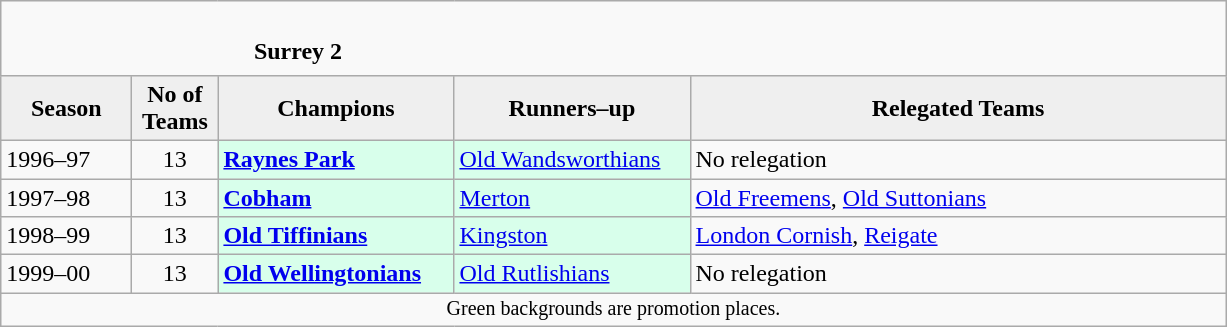<table class="wikitable" style="text-align: left;">
<tr>
<td colspan="11" cellpadding="0" cellspacing="0"><br><table border="0" style="width:100%;" cellpadding="0" cellspacing="0">
<tr>
<td style="width:20%; border:0;"></td>
<td style="border:0;"><strong>Surrey 2</strong></td>
<td style="width:20%; border:0;"></td>
</tr>
</table>
</td>
</tr>
<tr>
<th style="background:#efefef; width:80px;">Season</th>
<th style="background:#efefef; width:50px;">No of Teams</th>
<th style="background:#efefef; width:150px;">Champions</th>
<th style="background:#efefef; width:150px;">Runners–up</th>
<th style="background:#efefef; width:350px;">Relegated Teams</th>
</tr>
<tr align=left>
<td>1996–97</td>
<td style="text-align: center;">13</td>
<td style="background:#d8ffeb;"><strong><a href='#'>Raynes Park</a></strong></td>
<td style="background:#d8ffeb;"><a href='#'>Old Wandsworthians</a></td>
<td>No relegation</td>
</tr>
<tr>
<td>1997–98</td>
<td style="text-align: center;">13</td>
<td style="background:#d8ffeb;"><strong><a href='#'>Cobham</a></strong></td>
<td style="background:#d8ffeb;"><a href='#'>Merton</a></td>
<td><a href='#'>Old Freemens</a>, <a href='#'>Old Suttonians</a></td>
</tr>
<tr>
<td>1998–99</td>
<td style="text-align: center;">13</td>
<td style="background:#d8ffeb;"><strong><a href='#'>Old Tiffinians</a></strong></td>
<td style="background:#d8ffeb;"><a href='#'>Kingston</a></td>
<td><a href='#'>London Cornish</a>, <a href='#'>Reigate</a></td>
</tr>
<tr>
<td>1999–00</td>
<td style="text-align: center;">13</td>
<td style="background:#d8ffeb;"><strong><a href='#'>Old Wellingtonians</a></strong></td>
<td style="background:#d8ffeb;"><a href='#'>Old Rutlishians</a></td>
<td>No relegation</td>
</tr>
<tr>
<td colspan="15"  style="border:0; font-size:smaller; text-align:center;">Green backgrounds are promotion places.</td>
</tr>
</table>
